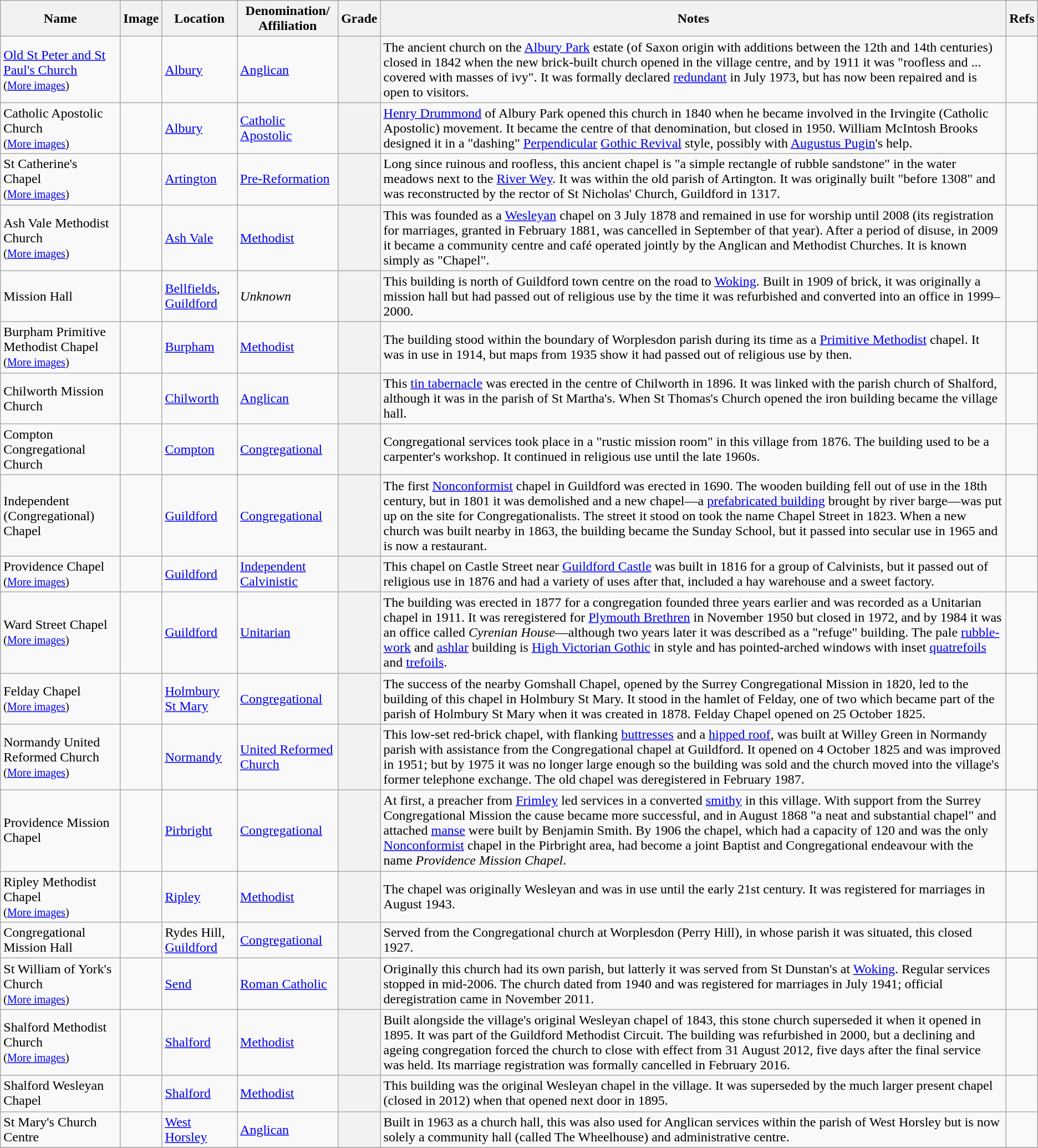<table class="wikitable sortable">
<tr>
<th align="center">Name</th>
<th align="center" class="unsortable">Image</th>
<th align="center">Location</th>
<th align="center">Denomination/<br>Affiliation</th>
<th align="center">Grade</th>
<th align="center" class="unsortable">Notes</th>
<th align="center" class="unsortable">Refs</th>
</tr>
<tr>
<td><a href='#'>Old St Peter and St Paul's Church</a><br><small>(<a href='#'>More images</a>)</small></td>
<td></td>
<td><a href='#'>Albury</a><br></td>
<td><a href='#'>Anglican</a></td>
<th></th>
<td>The ancient church on the <a href='#'>Albury Park</a> estate (of Saxon origin with additions between the 12th and 14th centuries) closed in 1842 when the new brick-built church opened in the village centre, and by 1911 it was "roofless and ... covered with masses of ivy".  It was formally declared <a href='#'>redundant</a> in July 1973, but has now been repaired and is open to visitors.</td>
<td><br><br></td>
</tr>
<tr>
<td>Catholic Apostolic Church<br><small>(<a href='#'>More images</a>)</small></td>
<td></td>
<td><a href='#'>Albury</a><br></td>
<td><a href='#'>Catholic Apostolic</a></td>
<th></th>
<td><a href='#'>Henry Drummond</a> of Albury Park opened this church in 1840 when he became involved in the Irvingite (Catholic Apostolic) movement.  It became the centre of that denomination, but closed in 1950.  William McIntosh Brooks designed it in a "dashing" <a href='#'>Perpendicular</a> <a href='#'>Gothic Revival</a> style, possibly with <a href='#'>Augustus Pugin</a>'s help.</td>
<td><br></td>
</tr>
<tr>
<td>St Catherine's Chapel<br><small>(<a href='#'>More images</a>)</small></td>
<td></td>
<td><a href='#'>Artington</a><br></td>
<td><a href='#'>Pre-Reformation</a></td>
<th></th>
<td>Long since ruinous and roofless, this ancient chapel is "a simple rectangle of rubble sandstone" in the water meadows next to the <a href='#'>River Wey</a>.  It was within the old parish of Artington.  It was originally built "before 1308" and was reconstructed by the rector of St Nicholas' Church, Guildford in 1317.</td>
<td><br></td>
</tr>
<tr>
<td>Ash Vale Methodist Church<br><small>(<a href='#'>More images</a>)</small></td>
<td></td>
<td><a href='#'>Ash Vale</a><br></td>
<td><a href='#'>Methodist</a></td>
<th align="center"></th>
<td>This was founded as a <a href='#'>Wesleyan</a> chapel on 3 July 1878 and remained in use for worship until 2008 (its registration for marriages, granted in February 1881, was cancelled in September of that year).  After a period of disuse, in 2009 it became a community centre and café operated jointly by the Anglican and Methodist Churches.  It is known simply as "Chapel".</td>
<td><br><br></td>
</tr>
<tr>
<td>Mission Hall</td>
<td></td>
<td><a href='#'>Bellfields</a>, <a href='#'>Guildford</a><br></td>
<td><em>Unknown</em></td>
<th align="center"></th>
<td>This building is north of Guildford town centre on the road to <a href='#'>Woking</a>.  Built in 1909 of brick, it was originally a mission hall but had passed out of religious use by the time it was refurbished and converted into an office in 1999–2000.</td>
<td></td>
</tr>
<tr>
<td>Burpham Primitive Methodist Chapel<br><small>(<a href='#'>More images</a>)</small></td>
<td></td>
<td><a href='#'>Burpham</a><br></td>
<td><a href='#'>Methodist</a></td>
<th align="center"></th>
<td>The building stood within the boundary of Worplesdon parish during its time as a <a href='#'>Primitive Methodist</a> chapel.  It was in use in 1914, but maps from 1935 show it had passed out of religious use by then.</td>
<td><br></td>
</tr>
<tr>
<td>Chilworth Mission Church</td>
<td></td>
<td><a href='#'>Chilworth</a><br></td>
<td><a href='#'>Anglican</a></td>
<th align="center"></th>
<td>This <a href='#'>tin tabernacle</a> was erected in the centre of Chilworth in 1896.  It was linked with the parish church of Shalford, although it was in the parish of St Martha's.  When St Thomas's Church opened the iron building became the village hall.</td>
<td></td>
</tr>
<tr>
<td>Compton Congregational Church</td>
<td></td>
<td><a href='#'>Compton</a><br></td>
<td><a href='#'>Congregational</a></td>
<th align="center"></th>
<td>Congregational services took place in a "rustic mission room" in this village from 1876.  The building used to be a carpenter's workshop.  It continued in religious use until the late 1960s.</td>
<td></td>
</tr>
<tr>
<td>Independent (Congregational) Chapel</td>
<td></td>
<td><a href='#'>Guildford</a><br></td>
<td><a href='#'>Congregational</a></td>
<th align="center"></th>
<td>The first <a href='#'>Nonconformist</a> chapel in Guildford was erected in 1690.  The wooden building fell out of use in the 18th century, but in 1801 it was demolished and a new chapel—a <a href='#'>prefabricated building</a> brought by river barge—was put up on the site for Congregationalists.  The street it stood on took the name Chapel Street in 1823.  When a new church was built nearby in 1863, the building became the Sunday School, but it passed into secular use in 1965 and is now a restaurant.</td>
<td><br><br></td>
</tr>
<tr>
<td>Providence Chapel<br><small>(<a href='#'>More images</a>)</small></td>
<td></td>
<td><a href='#'>Guildford</a><br></td>
<td><a href='#'>Independent Calvinistic</a></td>
<th align="center"></th>
<td>This chapel on Castle Street near <a href='#'>Guildford Castle</a> was built in 1816 for a group of Calvinists, but it passed out of religious use in 1876 and had a variety of uses after that, included a hay warehouse and a sweet factory.</td>
<td></td>
</tr>
<tr>
<td>Ward Street Chapel<br><small>(<a href='#'>More images</a>)</small></td>
<td></td>
<td><a href='#'>Guildford</a><br></td>
<td><a href='#'>Unitarian</a></td>
<th></th>
<td>The building was erected in 1877 for a congregation founded three years earlier and was recorded as a Unitarian chapel in 1911.  It was reregistered for <a href='#'>Plymouth Brethren</a> in November 1950 but closed in 1972, and by 1984 it was an office called <em>Cyrenian House</em>—although two years later it was described as a "refuge" building.  The pale <a href='#'>rubble-work</a> and <a href='#'>ashlar</a> building is <a href='#'>High Victorian Gothic</a> in style and has pointed-arched windows with inset <a href='#'>quatrefoils</a> and <a href='#'>trefoils</a>.</td>
<td><br><br></td>
</tr>
<tr>
<td>Felday Chapel<br><small>(<a href='#'>More images</a>)</small></td>
<td></td>
<td><a href='#'>Holmbury St Mary</a><br></td>
<td><a href='#'>Congregational</a></td>
<th align="center"></th>
<td>The success of the nearby Gomshall Chapel, opened by the Surrey Congregational Mission in 1820, led to the building of this chapel in Holmbury St Mary.  It stood in the hamlet of Felday, one of two which became part of the parish of Holmbury St Mary when it was created in 1878.   Felday Chapel opened on 25 October 1825.</td>
<td><br></td>
</tr>
<tr>
<td>Normandy United Reformed Church<br><small>(<a href='#'>More images</a>)</small></td>
<td></td>
<td><a href='#'>Normandy</a><br></td>
<td><a href='#'>United Reformed Church</a></td>
<th align="center"></th>
<td>This low-set red-brick chapel, with flanking <a href='#'>buttresses</a> and a <a href='#'>hipped roof</a>, was built at Willey Green in Normandy parish with assistance from the Congregational chapel at Guildford.  It opened on 4 October 1825 and was improved in 1951; but by 1975 it was no longer large enough so the building was sold and the church moved into the village's former telephone exchange.  The old chapel was deregistered in February 1987.</td>
<td><br><br><br></td>
</tr>
<tr>
<td>Providence Mission Chapel</td>
<td></td>
<td><a href='#'>Pirbright</a><br></td>
<td><a href='#'>Congregational</a></td>
<th align="center"></th>
<td>At first, a preacher from <a href='#'>Frimley</a> led services in a converted <a href='#'>smithy</a> in this village.  With support from the Surrey Congregational Mission the cause became more successful, and in August 1868 "a neat and substantial chapel" and attached <a href='#'>manse</a> were built by Benjamin Smith.  By 1906 the chapel, which had a capacity of 120 and was the only <a href='#'>Nonconformist</a> chapel in the Pirbright area, had become a joint Baptist and Congregational endeavour with the name <em>Providence Mission Chapel</em>.</td>
<td><br></td>
</tr>
<tr>
<td>Ripley Methodist Chapel<br><small>(<a href='#'>More images</a>)</small></td>
<td></td>
<td><a href='#'>Ripley</a><br></td>
<td><a href='#'>Methodist</a></td>
<th align="center"></th>
<td>The chapel was originally Wesleyan and was in use until the early 21st century.  It was registered for marriages in August 1943.</td>
<td><br>	</td>
</tr>
<tr>
<td>Congregational Mission Hall</td>
<td></td>
<td>Rydes Hill, <a href='#'>Guildford</a><br></td>
<td><a href='#'>Congregational</a></td>
<th align="center"></th>
<td>Served from the Congregational church at Worplesdon (Perry Hill), in whose parish it was situated, this closed  1927.</td>
<td></td>
</tr>
<tr>
<td>St William of York's Church<br><small>(<a href='#'>More images</a>)</small></td>
<td></td>
<td><a href='#'>Send</a><br></td>
<td><a href='#'>Roman Catholic</a></td>
<th align="center"></th>
<td>Originally this church had its own parish, but latterly it was served from St Dunstan's at <a href='#'>Woking</a>.  Regular services stopped in mid-2006.  The church dated from 1940 and was registered for marriages in July 1941; official deregistration came in November 2011.</td>
<td><br></td>
</tr>
<tr>
<td>Shalford Methodist Church<br><small>(<a href='#'>More images</a>)</small></td>
<td></td>
<td><a href='#'>Shalford</a><br></td>
<td><a href='#'>Methodist</a></td>
<th align="center"></th>
<td>Built alongside the village's original Wesleyan chapel of 1843, this stone church superseded it when it opened in 1895.  It was part of the Guildford Methodist Circuit.  The building was refurbished in 2000, but a declining and ageing congregation forced the church to close with effect from 31 August 2012, five days after the final service was held.  Its marriage registration was formally cancelled in February 2016.</td>
<td><br><br></td>
</tr>
<tr>
<td>Shalford Wesleyan Chapel</td>
<td></td>
<td><a href='#'>Shalford</a><br></td>
<td><a href='#'>Methodist</a></td>
<th align="center"></th>
<td>This building was the original Wesleyan chapel in the village.  It was superseded by the much larger present chapel (closed in 2012) when that opened next door in 1895.</td>
<td></td>
</tr>
<tr>
<td>St Mary's Church Centre</td>
<td></td>
<td><a href='#'>West Horsley</a><br></td>
<td><a href='#'>Anglican</a></td>
<th align="center"></th>
<td>Built in 1963 as a church hall, this was also used for Anglican services within the parish of West Horsley but is now solely a community hall (called The Wheelhouse) and administrative centre.</td>
<td></td>
</tr>
<tr>
</tr>
</table>
